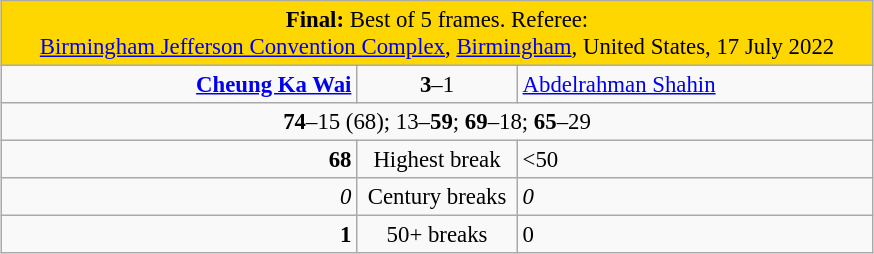<table class="wikitable" style="font-size: 95%; margin: 1em auto 1em auto;">
<tr>
<td colspan="3" align="center" bgcolor="#ffd700"><strong>Final:</strong> Best of 5 frames. Referee:  <br><a href='#'>Birmingham Jefferson Convention Complex</a>, <a href='#'>Birmingham</a>,  United States, 17 July 2022</td>
</tr>
<tr>
<td width="230" align="right"><strong><a href='#'>Cheung Ka Wai</a></strong><br></td>
<td width="100" align="center"><strong>3</strong>–1</td>
<td width="230" align="left"><a href='#'>Abdelrahman Shahin</a><br></td>
</tr>
<tr>
<td colspan="3" align="center" style="font-size: 100%"><strong>74</strong>–15 (68); 13–<strong>59</strong>; <strong>69</strong>–18; <strong>65</strong>–29</td>
</tr>
<tr>
<td align="right"><strong>68</strong></td>
<td align="center">Highest break</td>
<td align="left"><50</td>
</tr>
<tr>
<td align="right"><em>0</em></td>
<td align="center">Century breaks</td>
<td align="left"><em>0</em></td>
</tr>
<tr>
<td align="right"><strong>1</strong></td>
<td align="center">50+ breaks</td>
<td align="left">0</td>
</tr>
</table>
